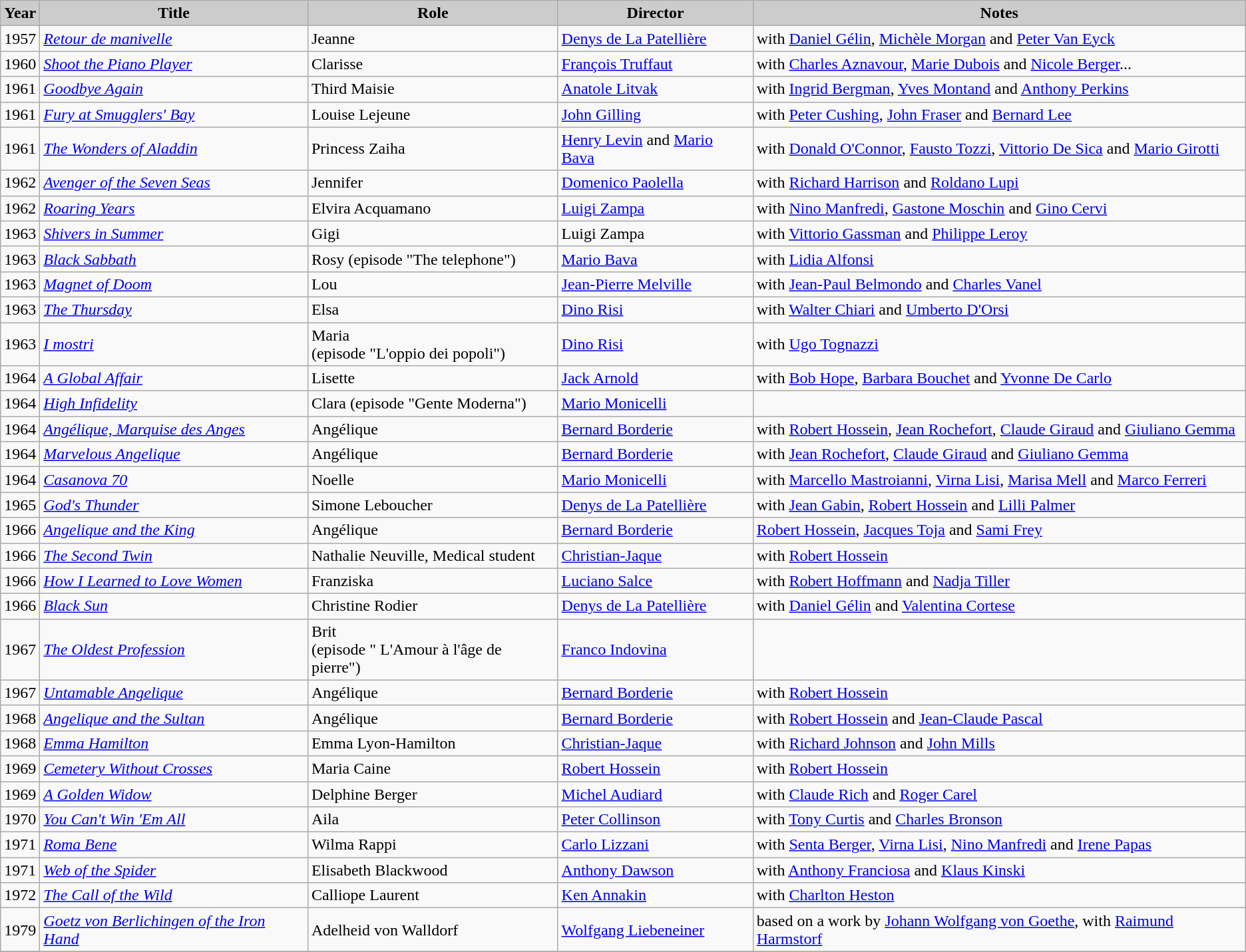<table class="wikitable">
<tr>
<th style="background: #CCCCCC;">Year</th>
<th style="background: #CCCCCC;">Title</th>
<th style="background: #CCCCCC;">Role</th>
<th style="background: #CCCCCC;">Director</th>
<th style="background: #CCCCCC;">Notes</th>
</tr>
<tr>
<td>1957</td>
<td><em><a href='#'>Retour de manivelle</a></em></td>
<td>Jeanne</td>
<td><a href='#'>Denys de La Patellière</a></td>
<td>with <a href='#'>Daniel Gélin</a>, <a href='#'>Michèle Morgan</a> and <a href='#'>Peter Van Eyck</a></td>
</tr>
<tr>
<td>1960</td>
<td><em><a href='#'>Shoot the Piano Player</a></em></td>
<td>Clarisse</td>
<td><a href='#'>François Truffaut</a></td>
<td>with <a href='#'>Charles Aznavour</a>, <a href='#'>Marie Dubois</a> and <a href='#'>Nicole Berger</a>...</td>
</tr>
<tr>
<td>1961</td>
<td><em><a href='#'>Goodbye Again</a></em></td>
<td>Third Maisie</td>
<td><a href='#'>Anatole Litvak</a></td>
<td>with <a href='#'>Ingrid Bergman</a>, <a href='#'>Yves Montand</a> and <a href='#'>Anthony Perkins</a></td>
</tr>
<tr>
<td>1961</td>
<td><em><a href='#'>Fury at Smugglers' Bay</a></em></td>
<td>Louise Lejeune</td>
<td><a href='#'>John Gilling</a></td>
<td>with <a href='#'>Peter Cushing</a>, <a href='#'>John Fraser</a> and <a href='#'>Bernard Lee</a></td>
</tr>
<tr>
<td>1961</td>
<td><em><a href='#'>The Wonders of Aladdin</a></em></td>
<td>Princess Zaiha</td>
<td><a href='#'>Henry Levin</a> and <a href='#'>Mario Bava</a></td>
<td>with <a href='#'>Donald O'Connor</a>, <a href='#'>Fausto Tozzi</a>, <a href='#'>Vittorio De Sica</a> and <a href='#'>Mario Girotti</a></td>
</tr>
<tr>
<td>1962</td>
<td><em><a href='#'>Avenger of the Seven Seas</a></em></td>
<td>Jennifer</td>
<td><a href='#'>Domenico Paolella</a></td>
<td>with <a href='#'>Richard Harrison</a> and <a href='#'>Roldano Lupi</a></td>
</tr>
<tr>
<td>1962</td>
<td><em><a href='#'>Roaring Years</a></em></td>
<td>Elvira Acquamano</td>
<td><a href='#'>Luigi Zampa</a></td>
<td>with <a href='#'>Nino Manfredi</a>, <a href='#'>Gastone Moschin</a> and <a href='#'>Gino Cervi</a></td>
</tr>
<tr>
<td>1963</td>
<td><em><a href='#'>Shivers in Summer</a></em></td>
<td>Gigi</td>
<td>Luigi Zampa</td>
<td>with <a href='#'>Vittorio Gassman</a> and <a href='#'>Philippe Leroy</a></td>
</tr>
<tr>
<td>1963</td>
<td><em><a href='#'>Black Sabbath</a></em></td>
<td>Rosy   (episode "The telephone")</td>
<td><a href='#'>Mario Bava</a></td>
<td>with <a href='#'>Lidia Alfonsi</a></td>
</tr>
<tr>
<td>1963</td>
<td><em><a href='#'>Magnet of Doom</a></em></td>
<td>Lou</td>
<td><a href='#'>Jean-Pierre Melville</a></td>
<td>with <a href='#'>Jean-Paul Belmondo</a> and <a href='#'>Charles Vanel</a></td>
</tr>
<tr>
<td>1963</td>
<td><em><a href='#'>The Thursday</a></em></td>
<td>Elsa</td>
<td><a href='#'>Dino Risi</a></td>
<td>with <a href='#'>Walter Chiari</a> and <a href='#'>Umberto D'Orsi</a></td>
</tr>
<tr>
<td>1963</td>
<td><em><a href='#'>I mostri</a></em></td>
<td>Maria <br> (episode "L'oppio dei popoli")</td>
<td><a href='#'>Dino Risi</a></td>
<td>with <a href='#'>Ugo Tognazzi</a></td>
</tr>
<tr>
<td>1964</td>
<td><em><a href='#'>A Global Affair</a></em></td>
<td>Lisette</td>
<td><a href='#'>Jack Arnold</a></td>
<td>with <a href='#'>Bob Hope</a>, <a href='#'>Barbara Bouchet</a> and <a href='#'>Yvonne De Carlo</a></td>
</tr>
<tr>
<td>1964</td>
<td><em><a href='#'>High Infidelity</a></em></td>
<td>Clara (episode "Gente Moderna")</td>
<td><a href='#'>Mario Monicelli</a></td>
</tr>
<tr>
<td>1964</td>
<td><em><a href='#'>Angélique, Marquise des Anges</a></em></td>
<td>Angélique</td>
<td><a href='#'>Bernard Borderie</a></td>
<td>with <a href='#'>Robert Hossein</a>, <a href='#'>Jean Rochefort</a>, <a href='#'>Claude Giraud</a> and <a href='#'>Giuliano Gemma</a></td>
</tr>
<tr>
<td>1964</td>
<td><em><a href='#'>Marvelous Angelique</a></em></td>
<td>Angélique</td>
<td><a href='#'>Bernard Borderie</a></td>
<td>with <a href='#'>Jean Rochefort</a>, <a href='#'>Claude Giraud</a> and <a href='#'>Giuliano Gemma</a></td>
</tr>
<tr>
<td>1964</td>
<td><em><a href='#'>Casanova 70</a></em></td>
<td>Noelle</td>
<td><a href='#'>Mario Monicelli</a></td>
<td>with <a href='#'>Marcello Mastroianni</a>, <a href='#'>Virna Lisi</a>, <a href='#'>Marisa Mell</a> and <a href='#'>Marco Ferreri</a></td>
</tr>
<tr>
<td>1965</td>
<td><em><a href='#'>God's Thunder</a></em></td>
<td>Simone Leboucher</td>
<td><a href='#'>Denys de La Patellière</a></td>
<td>with <a href='#'>Jean Gabin</a>, <a href='#'>Robert Hossein</a> and <a href='#'>Lilli Palmer</a></td>
</tr>
<tr>
<td>1966</td>
<td><em><a href='#'>Angelique and the King</a></em></td>
<td>Angélique</td>
<td><a href='#'>Bernard Borderie</a></td>
<td><a href='#'>Robert Hossein</a>, <a href='#'>Jacques Toja</a> and <a href='#'>Sami Frey</a></td>
</tr>
<tr>
<td>1966</td>
<td><em><a href='#'>The Second Twin</a></em></td>
<td>Nathalie Neuville, Medical student</td>
<td><a href='#'>Christian-Jaque</a></td>
<td>with <a href='#'>Robert Hossein</a></td>
</tr>
<tr>
<td>1966</td>
<td><em><a href='#'>How I Learned to Love Women</a></em></td>
<td>Franziska</td>
<td><a href='#'>Luciano Salce</a></td>
<td>with <a href='#'>Robert Hoffmann</a> and <a href='#'>Nadja Tiller</a></td>
</tr>
<tr>
<td>1966</td>
<td><em><a href='#'>Black Sun</a></em></td>
<td>Christine Rodier</td>
<td><a href='#'>Denys de La Patellière</a></td>
<td>with <a href='#'>Daniel Gélin</a> and <a href='#'>Valentina Cortese</a></td>
</tr>
<tr>
<td>1967</td>
<td><em><a href='#'>The Oldest Profession</a></em></td>
<td>Brit <br>(episode " L'Amour à l'âge de pierre")</td>
<td><a href='#'>Franco Indovina</a></td>
<td></td>
</tr>
<tr>
<td>1967</td>
<td><em><a href='#'>Untamable Angelique</a></em></td>
<td>Angélique</td>
<td><a href='#'>Bernard Borderie</a></td>
<td>with <a href='#'>Robert Hossein</a></td>
</tr>
<tr>
<td>1968</td>
<td><em><a href='#'>Angelique and the Sultan</a></em></td>
<td>Angélique</td>
<td><a href='#'>Bernard Borderie</a></td>
<td>with <a href='#'>Robert Hossein</a> and <a href='#'>Jean-Claude Pascal</a></td>
</tr>
<tr>
<td>1968</td>
<td><em><a href='#'>Emma Hamilton</a></em></td>
<td>Emma Lyon-Hamilton</td>
<td><a href='#'>Christian-Jaque</a></td>
<td>with <a href='#'>Richard Johnson</a> and <a href='#'>John Mills</a></td>
</tr>
<tr>
<td>1969</td>
<td><em><a href='#'>Cemetery Without Crosses</a></em></td>
<td>Maria Caine</td>
<td><a href='#'>Robert Hossein</a></td>
<td>with <a href='#'>Robert Hossein</a></td>
</tr>
<tr>
<td>1969</td>
<td><em><a href='#'>A Golden Widow</a></em></td>
<td>Delphine Berger</td>
<td><a href='#'>Michel Audiard</a></td>
<td>with <a href='#'>Claude Rich</a> and <a href='#'>Roger Carel</a></td>
</tr>
<tr>
<td>1970</td>
<td><em><a href='#'>You Can't Win 'Em All</a></em></td>
<td>Aila</td>
<td><a href='#'>Peter Collinson</a></td>
<td>with <a href='#'>Tony Curtis</a> and <a href='#'>Charles Bronson</a></td>
</tr>
<tr>
<td>1971</td>
<td><em><a href='#'>Roma Bene</a></em></td>
<td>Wilma Rappi</td>
<td><a href='#'>Carlo Lizzani</a></td>
<td>with <a href='#'>Senta Berger</a>, <a href='#'>Virna Lisi</a>, <a href='#'>Nino Manfredi</a> and <a href='#'>Irene Papas</a></td>
</tr>
<tr>
<td>1971</td>
<td><em><a href='#'>Web of the Spider</a></em></td>
<td>Elisabeth Blackwood</td>
<td><a href='#'>Anthony Dawson</a></td>
<td>with <a href='#'>Anthony Franciosa</a> and <a href='#'>Klaus Kinski</a></td>
</tr>
<tr>
<td>1972</td>
<td><em><a href='#'>The Call of the Wild</a></em></td>
<td>Calliope Laurent</td>
<td><a href='#'>Ken Annakin</a></td>
<td>with <a href='#'>Charlton Heston</a></td>
</tr>
<tr>
<td>1979</td>
<td><em><a href='#'>Goetz von Berlichingen of the Iron Hand</a></em></td>
<td>Adelheid von Walldorf</td>
<td><a href='#'>Wolfgang Liebeneiner</a></td>
<td>based on a work by <a href='#'>Johann Wolfgang von Goethe</a>, with <a href='#'>Raimund Harmstorf</a></td>
</tr>
<tr>
</tr>
</table>
